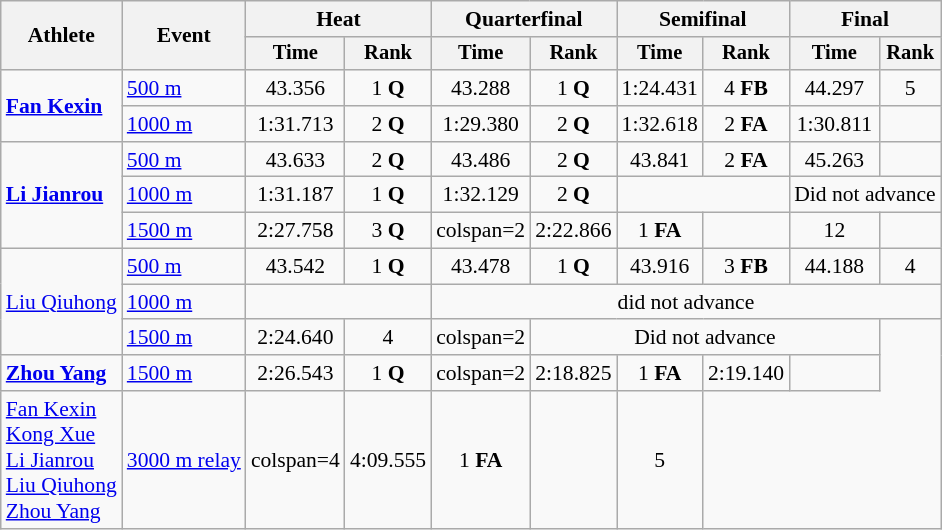<table class="wikitable" style="font-size:90%">
<tr>
<th rowspan=2>Athlete</th>
<th rowspan=2>Event</th>
<th colspan=2>Heat</th>
<th colspan=2>Quarterfinal</th>
<th colspan=2>Semifinal</th>
<th colspan=2>Final</th>
</tr>
<tr style="font-size:95%">
<th>Time</th>
<th>Rank</th>
<th>Time</th>
<th>Rank</th>
<th>Time</th>
<th>Rank</th>
<th>Time</th>
<th>Rank</th>
</tr>
<tr align=center>
<td align=left rowspan=2><strong><a href='#'>Fan Kexin</a></strong></td>
<td align=left><a href='#'>500 m</a></td>
<td>43.356</td>
<td>1 <strong>Q</strong></td>
<td>43.288</td>
<td>1 <strong>Q</strong></td>
<td>1:24.431</td>
<td>4 <strong>FB</strong></td>
<td>44.297</td>
<td>5</td>
</tr>
<tr align=center>
<td align=left><a href='#'>1000 m</a></td>
<td>1:31.713</td>
<td>2 <strong>Q</strong></td>
<td>1:29.380</td>
<td>2 <strong>Q</strong></td>
<td>1:32.618</td>
<td>2 <strong>FA</strong></td>
<td>1:30.811</td>
<td></td>
</tr>
<tr align=center>
<td align=left rowspan=3><strong><a href='#'>Li Jianrou</a></strong></td>
<td align=left><a href='#'>500 m</a></td>
<td>43.633</td>
<td>2 <strong>Q</strong></td>
<td>43.486</td>
<td>2 <strong>Q</strong></td>
<td>43.841</td>
<td>2 <strong>FA</strong></td>
<td>45.263</td>
<td></td>
</tr>
<tr align=center>
<td align=left><a href='#'>1000 m</a></td>
<td>1:31.187</td>
<td>1 <strong>Q</strong></td>
<td>1:32.129</td>
<td>2 <strong>Q</strong></td>
<td colspan=2></td>
<td colspan=2>Did not advance</td>
</tr>
<tr align=center>
<td align=left><a href='#'>1500 m</a></td>
<td>2:27.758</td>
<td>3 <strong>Q</strong></td>
<td>colspan=2 </td>
<td>2:22.866</td>
<td>1 <strong>FA</strong></td>
<td></td>
<td>12</td>
</tr>
<tr align=center>
<td align=left rowspan=3><a href='#'>Liu Qiuhong</a></td>
<td align=left><a href='#'>500 m</a></td>
<td>43.542</td>
<td>1 <strong>Q</strong></td>
<td>43.478</td>
<td>1 <strong>Q</strong></td>
<td>43.916</td>
<td>3 <strong>FB</strong></td>
<td>44.188</td>
<td>4</td>
</tr>
<tr align=center>
<td align=left><a href='#'>1000 m</a></td>
<td colspan=2></td>
<td colspan=6>did not advance</td>
</tr>
<tr align=center>
<td align=left><a href='#'>1500 m</a></td>
<td>2:24.640</td>
<td>4</td>
<td>colspan=2 </td>
<td colspan=4>Did not advance</td>
</tr>
<tr align=center>
<td align=left><strong><a href='#'>Zhou Yang</a></strong></td>
<td align=left><a href='#'>1500 m</a></td>
<td>2:26.543</td>
<td>1 <strong>Q</strong></td>
<td>colspan=2 </td>
<td>2:18.825</td>
<td>1 <strong>FA</strong></td>
<td>2:19.140</td>
<td></td>
</tr>
<tr align=center>
<td align=left><a href='#'>Fan Kexin</a><br><a href='#'>Kong Xue</a><br><a href='#'>Li Jianrou</a><br><a href='#'>Liu Qiuhong</a><br><a href='#'>Zhou Yang</a></td>
<td align=left><a href='#'>3000 m relay</a></td>
<td>colspan=4 </td>
<td>4:09.555</td>
<td>1 <strong>FA</strong></td>
<td></td>
<td>5</td>
</tr>
</table>
